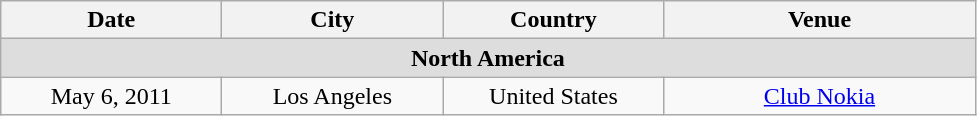<table class="wikitable" style="text-align:center;">
<tr>
<th style="width:140px;">Date</th>
<th style="width:140px;">City</th>
<th style="width:140px;">Country</th>
<th style="width:200px;">Venue</th>
</tr>
<tr style="background:#ddd;">
<td colspan="4"><strong>North America</strong></td>
</tr>
<tr>
<td>May 6, 2011</td>
<td>Los Angeles</td>
<td>United States</td>
<td><a href='#'>Club Nokia</a></td>
</tr>
</table>
